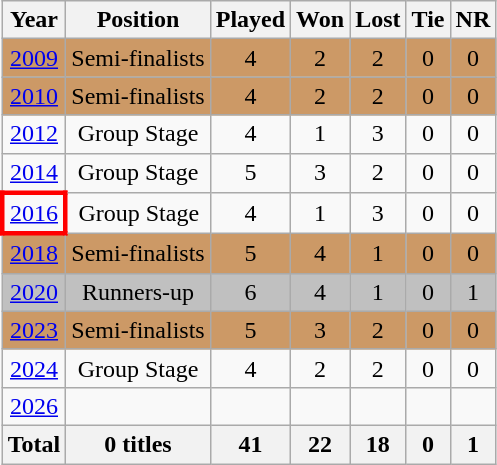<table class="wikitable" style="text-align: center; width=900px;">
<tr>
<th>Year</th>
<th>Position</th>
<th>Played</th>
<th>Won</th>
<th>Lost</th>
<th>Tie</th>
<th>NR</th>
</tr>
<tr style="background:#cc9966">
<td> <a href='#'>2009</a></td>
<td>Semi-finalists</td>
<td>4</td>
<td>2</td>
<td>2</td>
<td>0</td>
<td>0</td>
</tr>
<tr style="background:#cc9966">
<td> <a href='#'>2010</a></td>
<td>Semi-finalists</td>
<td>4</td>
<td>2</td>
<td>2</td>
<td>0</td>
<td>0</td>
</tr>
<tr>
<td> <a href='#'>2012</a></td>
<td>Group Stage</td>
<td>4</td>
<td>1</td>
<td>3</td>
<td>0</td>
<td>0</td>
</tr>
<tr>
<td> <a href='#'>2014</a></td>
<td>Group Stage</td>
<td>5</td>
<td>3</td>
<td>2</td>
<td>0</td>
<td>0</td>
</tr>
<tr>
<td style="border: 3px solid red"> <a href='#'>2016</a></td>
<td>Group Stage</td>
<td>4</td>
<td>1</td>
<td>3</td>
<td>0</td>
<td>0</td>
</tr>
<tr style="background:#cc9966">
<td> <a href='#'>2018</a></td>
<td>Semi-finalists</td>
<td>5</td>
<td>4</td>
<td>1</td>
<td>0</td>
<td>0</td>
</tr>
<tr style="background:silver;">
<td> <a href='#'>2020</a></td>
<td>Runners-up</td>
<td>6</td>
<td>4</td>
<td>1</td>
<td>0</td>
<td>1</td>
</tr>
<tr style="background:#cc9966">
<td> <a href='#'>2023</a></td>
<td>Semi-finalists</td>
<td>5</td>
<td>3</td>
<td>2</td>
<td>0</td>
<td>0</td>
</tr>
<tr>
<td> <a href='#'>2024</a></td>
<td>Group Stage</td>
<td>4</td>
<td>2</td>
<td>2</td>
<td>0</td>
<td>0</td>
</tr>
<tr>
<td> <a href='#'>2026</a></td>
<td></td>
<td></td>
<td></td>
<td></td>
<td></td>
<td></td>
</tr>
<tr>
<th>Total</th>
<th>0 titles</th>
<th>41</th>
<th>22</th>
<th>18</th>
<th>0</th>
<th>1</th>
</tr>
</table>
